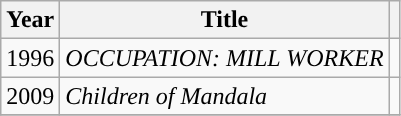<table class="wikitable">
<tr>
<th>Year</th>
<th>Title</th>
<th scope="col" class="unsortable"></th>
</tr>
<tr>
<td>1996</td>
<td><em>OCCUPATION: MILL WORKER</em></td>
<td style="text-align: center"></td>
</tr>
<tr>
<td>2009</td>
<td><em>Children of Mandala</em></td>
<td style="text-align: center"></td>
</tr>
<tr>
</tr>
</table>
